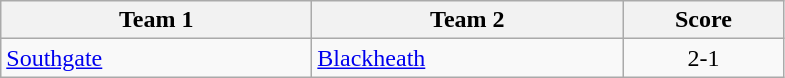<table class="wikitable" style="font-size: 100%">
<tr>
<th width=200>Team 1</th>
<th width=200>Team 2</th>
<th width=100>Score</th>
</tr>
<tr>
<td><a href='#'>Southgate</a></td>
<td><a href='#'>Blackheath</a></td>
<td align=center>2-1</td>
</tr>
</table>
